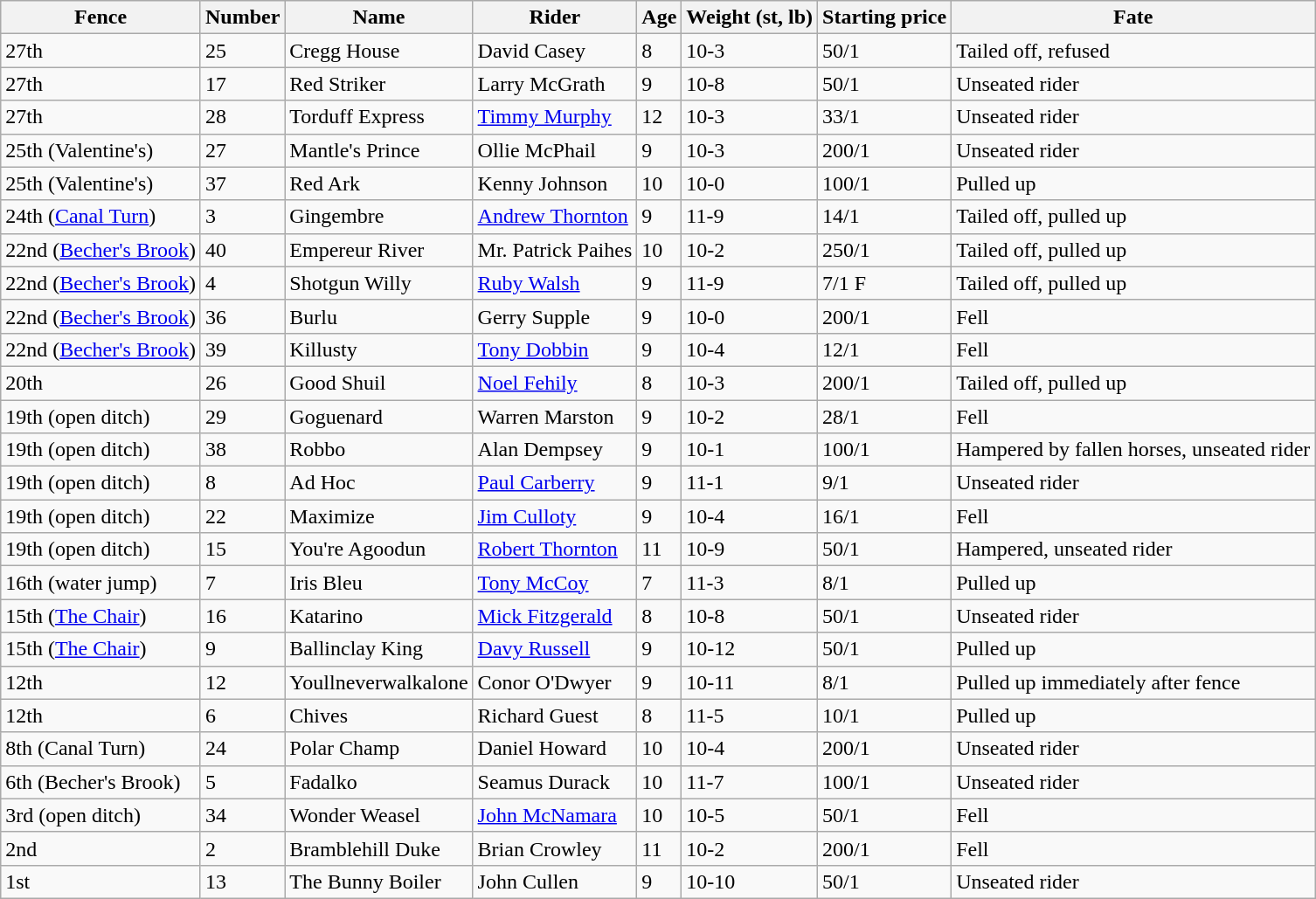<table class="wikitable">
<tr>
<th>Fence</th>
<th>Number</th>
<th>Name</th>
<th>Rider</th>
<th>Age</th>
<th>Weight (st, lb)</th>
<th>Starting price</th>
<th>Fate</th>
</tr>
<tr>
<td>27th</td>
<td>25</td>
<td>Cregg House</td>
<td>David Casey</td>
<td>8</td>
<td>10-3</td>
<td>50/1</td>
<td>Tailed off, refused</td>
</tr>
<tr>
<td>27th</td>
<td>17</td>
<td>Red Striker</td>
<td>Larry McGrath</td>
<td>9</td>
<td>10-8</td>
<td>50/1</td>
<td>Unseated rider</td>
</tr>
<tr>
<td>27th</td>
<td>28</td>
<td>Torduff Express</td>
<td><a href='#'>Timmy Murphy</a></td>
<td>12</td>
<td>10-3</td>
<td>33/1</td>
<td>Unseated rider</td>
</tr>
<tr>
<td>25th (Valentine's)</td>
<td>27</td>
<td>Mantle's Prince</td>
<td>Ollie McPhail</td>
<td>9</td>
<td>10-3</td>
<td>200/1</td>
<td>Unseated rider</td>
</tr>
<tr>
<td>25th (Valentine's)</td>
<td>37</td>
<td>Red Ark</td>
<td>Kenny Johnson</td>
<td>10</td>
<td>10-0</td>
<td>100/1</td>
<td>Pulled up</td>
</tr>
<tr>
<td>24th (<a href='#'>Canal Turn</a>)</td>
<td>3</td>
<td>Gingembre</td>
<td><a href='#'>Andrew Thornton</a></td>
<td>9</td>
<td>11-9</td>
<td>14/1</td>
<td>Tailed off, pulled up</td>
</tr>
<tr>
<td>22nd (<a href='#'>Becher's Brook</a>)</td>
<td>40</td>
<td>Empereur River</td>
<td>Mr. Patrick Paihes</td>
<td>10</td>
<td>10-2</td>
<td>250/1</td>
<td>Tailed off, pulled up</td>
</tr>
<tr>
<td>22nd (<a href='#'>Becher's Brook</a>)</td>
<td>4</td>
<td>Shotgun Willy</td>
<td><a href='#'>Ruby Walsh</a></td>
<td>9</td>
<td>11-9</td>
<td>7/1 F</td>
<td>Tailed off, pulled up</td>
</tr>
<tr>
<td>22nd (<a href='#'>Becher's Brook</a>)</td>
<td>36</td>
<td>Burlu</td>
<td>Gerry Supple</td>
<td>9</td>
<td>10-0</td>
<td>200/1</td>
<td>Fell</td>
</tr>
<tr>
<td>22nd (<a href='#'>Becher's Brook</a>)</td>
<td>39</td>
<td>Killusty</td>
<td><a href='#'>Tony Dobbin</a></td>
<td>9</td>
<td>10-4</td>
<td>12/1</td>
<td>Fell</td>
</tr>
<tr>
<td>20th</td>
<td>26</td>
<td>Good Shuil</td>
<td><a href='#'>Noel Fehily</a></td>
<td>8</td>
<td>10-3</td>
<td>200/1</td>
<td>Tailed off, pulled up</td>
</tr>
<tr>
<td>19th (open ditch)</td>
<td>29</td>
<td>Goguenard</td>
<td>Warren Marston</td>
<td>9</td>
<td>10-2</td>
<td>28/1</td>
<td>Fell</td>
</tr>
<tr>
<td>19th (open ditch)</td>
<td>38</td>
<td>Robbo</td>
<td>Alan Dempsey</td>
<td>9</td>
<td>10-1</td>
<td>100/1</td>
<td>Hampered by fallen horses, unseated rider</td>
</tr>
<tr>
<td>19th (open ditch)</td>
<td>8</td>
<td>Ad Hoc</td>
<td><a href='#'>Paul Carberry</a></td>
<td>9</td>
<td>11-1</td>
<td>9/1</td>
<td>Unseated rider</td>
</tr>
<tr>
<td>19th (open ditch)</td>
<td>22</td>
<td>Maximize</td>
<td><a href='#'>Jim Culloty</a></td>
<td>9</td>
<td>10-4</td>
<td>16/1</td>
<td>Fell</td>
</tr>
<tr>
<td>19th (open ditch)</td>
<td>15</td>
<td>You're Agoodun</td>
<td><a href='#'>Robert Thornton</a></td>
<td>11</td>
<td>10-9</td>
<td>50/1</td>
<td>Hampered, unseated rider</td>
</tr>
<tr>
<td>16th (water jump)</td>
<td>7</td>
<td>Iris Bleu</td>
<td><a href='#'>Tony McCoy</a></td>
<td>7</td>
<td>11-3</td>
<td>8/1</td>
<td>Pulled up</td>
</tr>
<tr>
<td>15th (<a href='#'>The Chair</a>)</td>
<td>16</td>
<td>Katarino</td>
<td><a href='#'>Mick Fitzgerald</a></td>
<td>8</td>
<td>10-8</td>
<td>50/1</td>
<td>Unseated rider</td>
</tr>
<tr>
<td>15th (<a href='#'>The Chair</a>)</td>
<td>9</td>
<td>Ballinclay King</td>
<td><a href='#'>Davy Russell</a></td>
<td>9</td>
<td>10-12</td>
<td>50/1</td>
<td>Pulled up</td>
</tr>
<tr>
<td>12th</td>
<td>12</td>
<td>Youllneverwalkalone</td>
<td>Conor O'Dwyer</td>
<td>9</td>
<td>10-11</td>
<td>8/1</td>
<td>Pulled up immediately after fence</td>
</tr>
<tr>
<td>12th</td>
<td>6</td>
<td>Chives</td>
<td>Richard Guest</td>
<td>8</td>
<td>11-5</td>
<td>10/1</td>
<td>Pulled up</td>
</tr>
<tr>
<td>8th (Canal Turn)</td>
<td>24</td>
<td>Polar Champ</td>
<td>Daniel Howard</td>
<td>10</td>
<td>10-4</td>
<td>200/1</td>
<td>Unseated rider</td>
</tr>
<tr>
<td>6th (Becher's Brook)</td>
<td>5</td>
<td>Fadalko</td>
<td>Seamus Durack</td>
<td>10</td>
<td>11-7</td>
<td>100/1</td>
<td>Unseated rider</td>
</tr>
<tr>
<td>3rd (open ditch)</td>
<td>34</td>
<td>Wonder Weasel</td>
<td><a href='#'>John McNamara</a></td>
<td>10</td>
<td>10-5</td>
<td>50/1</td>
<td>Fell</td>
</tr>
<tr>
<td>2nd</td>
<td>2</td>
<td>Bramblehill Duke</td>
<td>Brian Crowley</td>
<td>11</td>
<td>10-2</td>
<td>200/1</td>
<td>Fell</td>
</tr>
<tr>
<td>1st</td>
<td>13</td>
<td>The Bunny Boiler</td>
<td>John Cullen</td>
<td>9</td>
<td>10-10</td>
<td>50/1</td>
<td>Unseated rider</td>
</tr>
</table>
